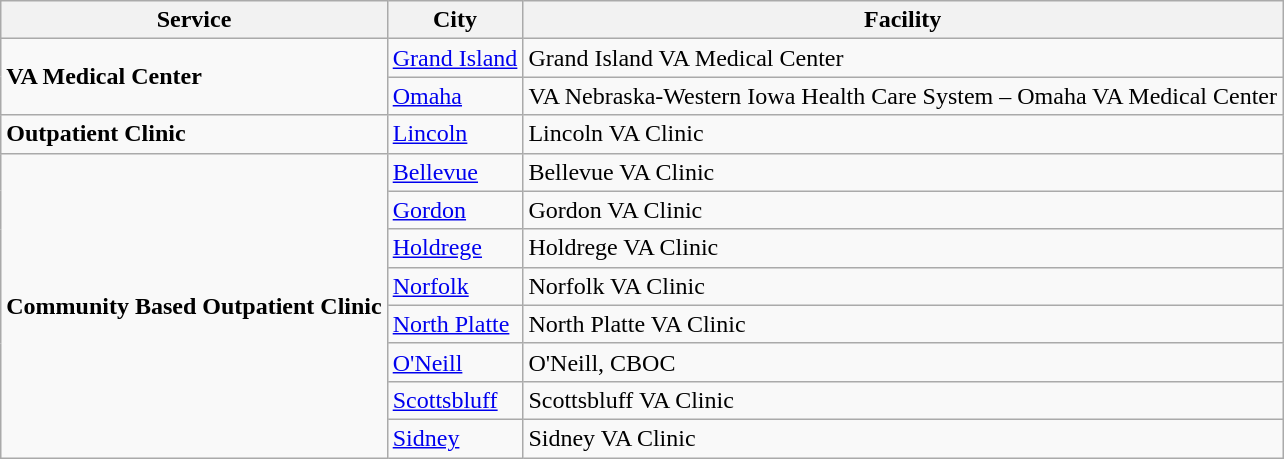<table class="wikitable">
<tr>
<th>Service</th>
<th>City</th>
<th>Facility</th>
</tr>
<tr>
<td rowspan=2><strong>VA Medical Center</strong></td>
<td><a href='#'>Grand Island</a></td>
<td>Grand Island VA Medical Center</td>
</tr>
<tr>
<td><a href='#'>Omaha</a></td>
<td>VA Nebraska-Western Iowa Health Care System – Omaha VA Medical Center</td>
</tr>
<tr>
<td rowspan=1><strong>Outpatient Clinic</strong></td>
<td><a href='#'>Lincoln</a></td>
<td>Lincoln VA Clinic</td>
</tr>
<tr>
<td rowspan=8><strong>Community Based Outpatient Clinic</strong></td>
<td><a href='#'>Bellevue</a></td>
<td>Bellevue VA Clinic</td>
</tr>
<tr>
<td><a href='#'>Gordon</a></td>
<td>Gordon VA Clinic</td>
</tr>
<tr>
<td><a href='#'>Holdrege</a></td>
<td>Holdrege VA Clinic</td>
</tr>
<tr>
<td><a href='#'>Norfolk</a></td>
<td>Norfolk VA Clinic</td>
</tr>
<tr>
<td><a href='#'>North Platte</a></td>
<td>North Platte VA Clinic</td>
</tr>
<tr>
<td><a href='#'>O'Neill</a></td>
<td>O'Neill, CBOC</td>
</tr>
<tr>
<td><a href='#'>Scottsbluff</a></td>
<td>Scottsbluff VA Clinic</td>
</tr>
<tr>
<td><a href='#'>Sidney</a></td>
<td>Sidney VA Clinic</td>
</tr>
</table>
